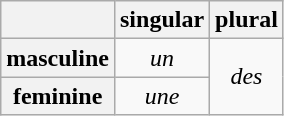<table border="1" class="wikitable" style="text-align:center" cellspacing="0" cellpadding="3">
<tr>
<th> </th>
<th>singular</th>
<th>plural</th>
</tr>
<tr>
<th>masculine</th>
<td><em>un</em></td>
<td rowspan="2" valign="center"><em>des</em></td>
</tr>
<tr>
<th>feminine</th>
<td><em>une</em></td>
</tr>
</table>
